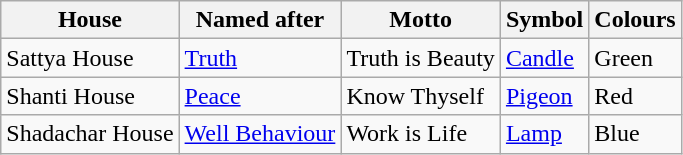<table class="wikitable">
<tr>
<th>House</th>
<th>Named after</th>
<th>Motto</th>
<th>Symbol</th>
<th>Colours</th>
</tr>
<tr>
<td>Sattya House</td>
<td><a href='#'>Truth</a></td>
<td>Truth is Beauty</td>
<td><a href='#'>Candle</a></td>
<td>Green</td>
</tr>
<tr>
<td>Shanti House</td>
<td><a href='#'>Peace</a></td>
<td>Know Thyself</td>
<td><a href='#'>Pigeon</a></td>
<td>Red</td>
</tr>
<tr>
<td>Shadachar House</td>
<td><a href='#'>Well Behaviour</a></td>
<td>Work is Life</td>
<td><a href='#'>Lamp</a></td>
<td>Blue</td>
</tr>
</table>
